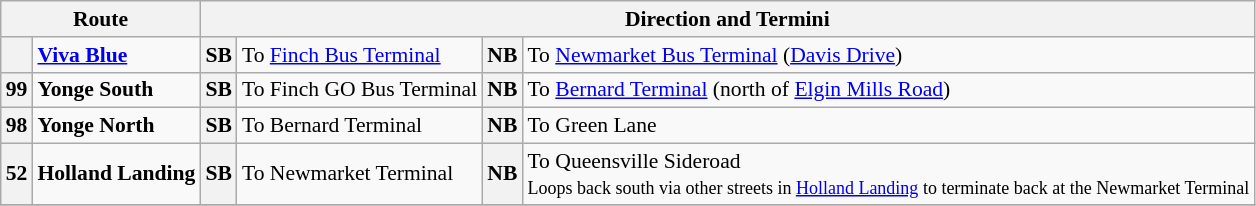<table class=wikitable style="font-size: 90%;">
<tr>
<th colspan=2>Route</th>
<th colspan=4>Direction and Termini</th>
</tr>
<tr>
<th></th>
<td><strong><a href='#'>Viva Blue</a></strong></td>
<th>SB</th>
<td>To <a href='#'>Finch Bus Terminal</a></td>
<th>NB</th>
<td>To <a href='#'>Newmarket Bus Terminal</a> (<a href='#'>Davis Drive</a>)</td>
</tr>
<tr>
<th style="text-align:center;vertical-align:center;">99</th>
<td><strong>Yonge South</strong></td>
<th>SB</th>
<td>To Finch GO Bus Terminal</td>
<th>NB</th>
<td>To <a href='#'>Bernard Terminal</a> (north of <a href='#'>Elgin Mills Road</a>)</td>
</tr>
<tr>
<th style="background:#; color:black;text-align:center;vertical-align:center;">98</th>
<td><strong>Yonge North</strong></td>
<th>SB</th>
<td>To Bernard Terminal</td>
<th>NB</th>
<td>To Green Lane</td>
</tr>
<tr>
<th style="background:#; color:black;text-align:center;vertical-align:center;">52</th>
<td><strong>Holland Landing</strong></td>
<th>SB</th>
<td>To Newmarket Terminal</td>
<th>NB</th>
<td>To Queensville Sideroad <br><small>Loops back south via other streets in <a href='#'>Holland Landing</a> to terminate back at the Newmarket Terminal </small></td>
</tr>
<tr>
</tr>
</table>
